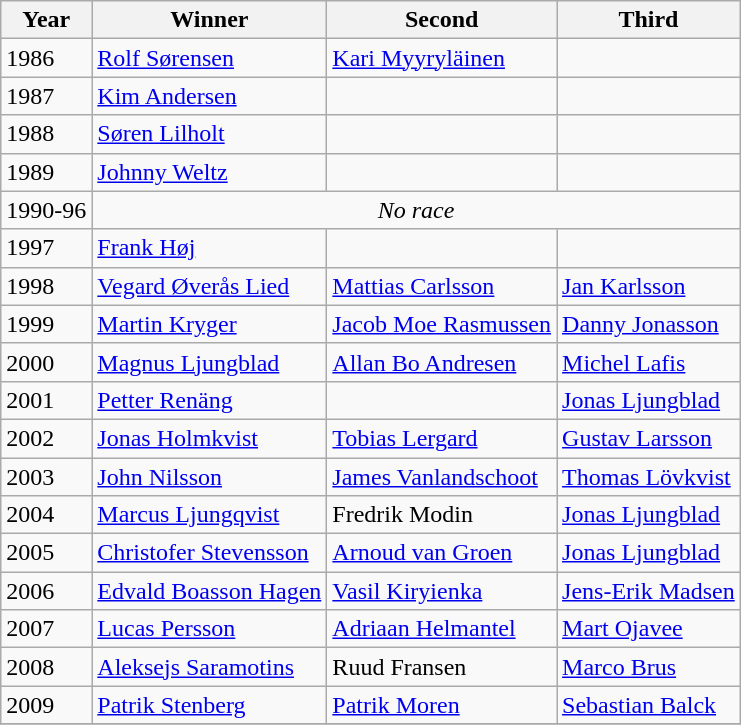<table class=wikitable>
<tr>
<th>Year</th>
<th>Winner</th>
<th>Second</th>
<th>Third</th>
</tr>
<tr>
<td>1986</td>
<td> <a href='#'>Rolf Sørensen</a></td>
<td> <a href='#'>Kari Myyryläinen</a></td>
<td></td>
</tr>
<tr>
<td>1987</td>
<td> <a href='#'>Kim Andersen</a></td>
<td></td>
<td></td>
</tr>
<tr>
<td>1988</td>
<td> <a href='#'>Søren Lilholt</a></td>
<td></td>
<td></td>
</tr>
<tr>
<td>1989</td>
<td> <a href='#'>Johnny Weltz</a></td>
<td></td>
<td></td>
</tr>
<tr>
<td>1990-96</td>
<td colspan=3 align=center><em>No race</em></td>
</tr>
<tr>
<td>1997</td>
<td> <a href='#'>Frank Høj</a></td>
<td></td>
<td></td>
</tr>
<tr>
<td>1998</td>
<td> <a href='#'>Vegard Øverås Lied</a></td>
<td> <a href='#'>Mattias Carlsson</a></td>
<td> <a href='#'>Jan Karlsson</a></td>
</tr>
<tr>
<td>1999</td>
<td> <a href='#'>Martin Kryger</a></td>
<td> <a href='#'>Jacob Moe Rasmussen</a></td>
<td> <a href='#'>Danny Jonasson</a></td>
</tr>
<tr>
<td>2000</td>
<td> <a href='#'>Magnus Ljungblad</a></td>
<td> <a href='#'>Allan Bo Andresen</a></td>
<td> <a href='#'>Michel Lafis</a></td>
</tr>
<tr>
<td>2001</td>
<td> <a href='#'>Petter Renäng</a></td>
<td> </td>
<td> <a href='#'>Jonas Ljungblad</a></td>
</tr>
<tr>
<td>2002</td>
<td> <a href='#'>Jonas Holmkvist</a></td>
<td> <a href='#'>Tobias Lergard</a></td>
<td> <a href='#'>Gustav Larsson</a></td>
</tr>
<tr>
<td>2003</td>
<td> <a href='#'>John Nilsson</a></td>
<td> <a href='#'>James Vanlandschoot</a></td>
<td> <a href='#'>Thomas Lövkvist</a></td>
</tr>
<tr>
<td>2004</td>
<td> <a href='#'>Marcus Ljungqvist</a></td>
<td> Fredrik Modin</td>
<td> <a href='#'>Jonas Ljungblad</a></td>
</tr>
<tr>
<td>2005</td>
<td> <a href='#'>Christofer Stevensson</a></td>
<td> <a href='#'>Arnoud van Groen</a></td>
<td> <a href='#'>Jonas Ljungblad</a></td>
</tr>
<tr>
<td>2006</td>
<td> <a href='#'>Edvald Boasson Hagen</a></td>
<td> <a href='#'>Vasil Kiryienka</a></td>
<td> <a href='#'>Jens-Erik Madsen</a></td>
</tr>
<tr>
<td>2007</td>
<td> <a href='#'>Lucas Persson</a></td>
<td> <a href='#'>Adriaan Helmantel</a></td>
<td> <a href='#'>Mart Ojavee</a></td>
</tr>
<tr>
<td>2008</td>
<td> <a href='#'>Aleksejs Saramotins</a></td>
<td> Ruud Fransen</td>
<td> <a href='#'>Marco Brus</a></td>
</tr>
<tr>
<td>2009</td>
<td> <a href='#'>Patrik Stenberg</a></td>
<td> <a href='#'>Patrik Moren</a></td>
<td> <a href='#'>Sebastian Balck</a></td>
</tr>
<tr>
</tr>
</table>
